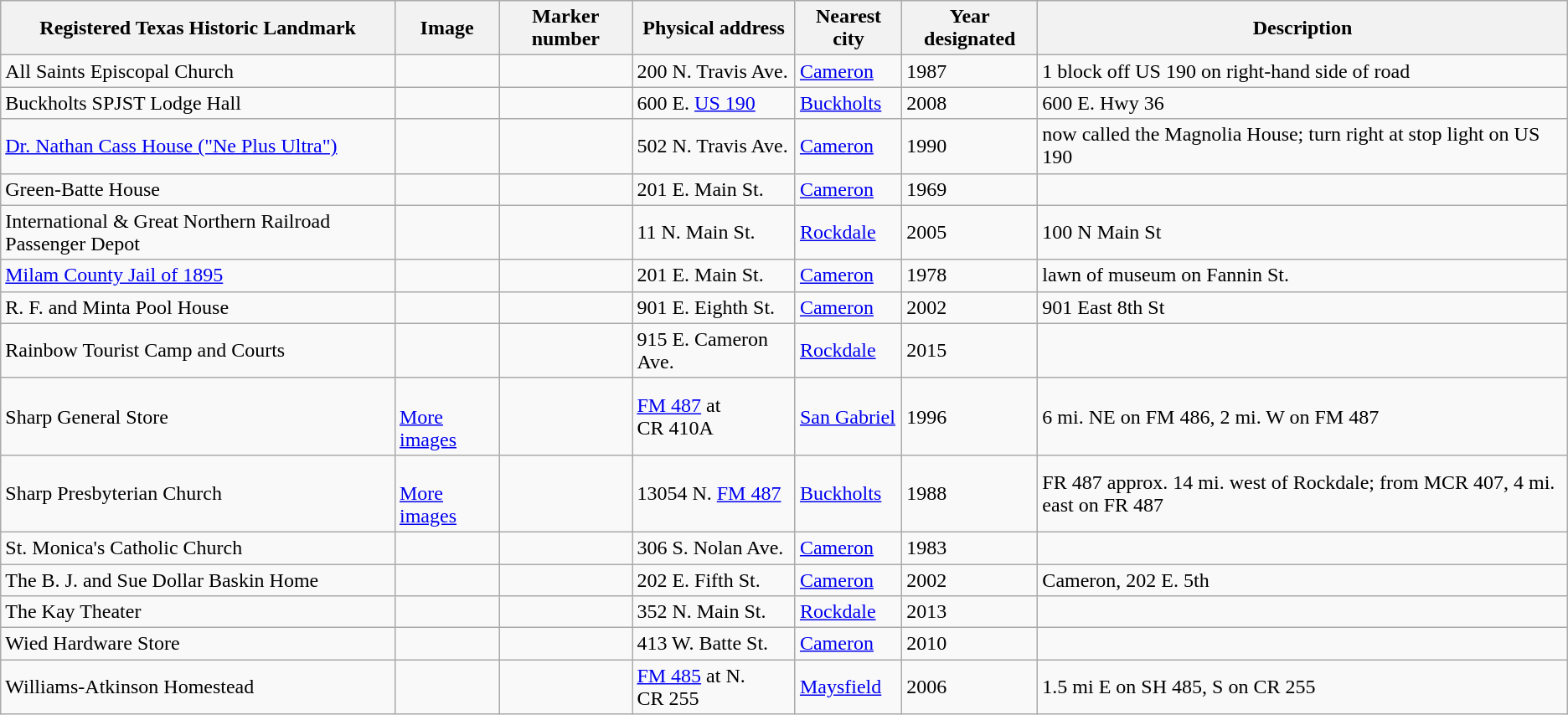<table class="wikitable sortable">
<tr>
<th>Registered Texas Historic Landmark</th>
<th>Image</th>
<th>Marker number</th>
<th>Physical address</th>
<th>Nearest city</th>
<th>Year designated</th>
<th>Description</th>
</tr>
<tr>
<td>All Saints Episcopal Church</td>
<td></td>
<td></td>
<td>200 N. Travis Ave.<br></td>
<td><a href='#'>Cameron</a></td>
<td>1987</td>
<td>1 block off US 190 on right-hand side of road</td>
</tr>
<tr>
<td>Buckholts SPJST Lodge Hall</td>
<td></td>
<td></td>
<td>600 E. <a href='#'>US 190</a><br></td>
<td><a href='#'>Buckholts</a></td>
<td>2008</td>
<td>600 E. Hwy 36</td>
</tr>
<tr>
<td><a href='#'>Dr. Nathan Cass House ("Ne Plus Ultra")</a></td>
<td></td>
<td></td>
<td>502 N. Travis Ave.<br></td>
<td><a href='#'>Cameron</a></td>
<td>1990</td>
<td>now called the Magnolia House; turn right at stop light on US 190</td>
</tr>
<tr>
<td>Green-Batte House</td>
<td></td>
<td></td>
<td>201 E. Main St. <br></td>
<td><a href='#'>Cameron</a></td>
<td>1969</td>
<td></td>
</tr>
<tr>
<td>International & Great Northern Railroad Passenger Depot</td>
<td></td>
<td></td>
<td>11 N. Main St.<br></td>
<td><a href='#'>Rockdale</a></td>
<td>2005</td>
<td>100 N Main St</td>
</tr>
<tr>
<td><a href='#'>Milam County Jail of 1895</a></td>
<td></td>
<td></td>
<td>201 E. Main St.<br></td>
<td><a href='#'>Cameron</a></td>
<td>1978</td>
<td>lawn of museum on Fannin St.</td>
</tr>
<tr>
<td>R. F. and Minta Pool House</td>
<td></td>
<td></td>
<td>901 E. Eighth St.<br></td>
<td><a href='#'>Cameron</a></td>
<td>2002</td>
<td>901 East 8th St</td>
</tr>
<tr>
<td>Rainbow Tourist Camp and Courts</td>
<td></td>
<td></td>
<td>915 E. Cameron Ave.<br></td>
<td><a href='#'>Rockdale</a></td>
<td>2015</td>
<td></td>
</tr>
<tr>
<td>Sharp General Store</td>
<td><br> <a href='#'>More images</a></td>
<td></td>
<td><a href='#'>FM 487</a> at CR 410A<br></td>
<td><a href='#'>San Gabriel</a></td>
<td>1996</td>
<td>6 mi. NE on FM 486, 2 mi. W on FM 487</td>
</tr>
<tr>
<td>Sharp Presbyterian Church</td>
<td><br> <a href='#'>More images</a></td>
<td></td>
<td>13054 N. <a href='#'>FM 487</a><br></td>
<td><a href='#'>Buckholts</a></td>
<td>1988</td>
<td>FR 487 approx. 14 mi. west of Rockdale; from MCR 407, 4 mi. east on FR 487</td>
</tr>
<tr>
<td>St. Monica's Catholic Church</td>
<td></td>
<td></td>
<td>306 S. Nolan Ave.<br></td>
<td><a href='#'>Cameron</a></td>
<td>1983</td>
<td></td>
</tr>
<tr>
<td>The B. J. and Sue Dollar Baskin Home</td>
<td></td>
<td></td>
<td>202 E. Fifth St.<br></td>
<td><a href='#'>Cameron</a></td>
<td>2002</td>
<td>Cameron, 202 E. 5th</td>
</tr>
<tr>
<td>The Kay Theater</td>
<td></td>
<td></td>
<td>352 N. Main St.<br></td>
<td><a href='#'>Rockdale</a></td>
<td>2013</td>
<td></td>
</tr>
<tr>
<td>Wied Hardware Store</td>
<td></td>
<td></td>
<td>413 W. Batte St.<br></td>
<td><a href='#'>Cameron</a></td>
<td>2010</td>
<td></td>
</tr>
<tr>
<td>Williams-Atkinson Homestead</td>
<td></td>
<td></td>
<td><a href='#'>FM 485</a> at N. CR 255<br></td>
<td><a href='#'>Maysfield</a></td>
<td>2006</td>
<td>1.5 mi E on SH 485, S on CR 255</td>
</tr>
</table>
